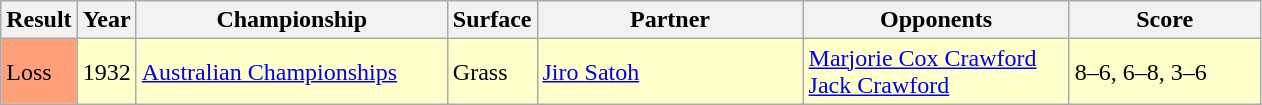<table class="sortable wikitable">
<tr>
<th style="width:40px">Result</th>
<th style="width:30px">Year</th>
<th style="width:200px">Championship</th>
<th style="width:50px">Surface</th>
<th style="width:170px">Partner</th>
<th style="width:170px">Opponents</th>
<th style="width:120px" class="unsortable">Score</th>
</tr>
<tr style="background:#ffc;">
<td style="background:#ffa07a;">Loss</td>
<td>1932</td>
<td><a href='#'>Australian Championships</a></td>
<td>Grass</td>
<td> <a href='#'>Jiro Satoh</a></td>
<td> <a href='#'>Marjorie Cox Crawford</a> <br>  <a href='#'>Jack Crawford</a></td>
<td>8–6, 6–8, 3–6</td>
</tr>
</table>
